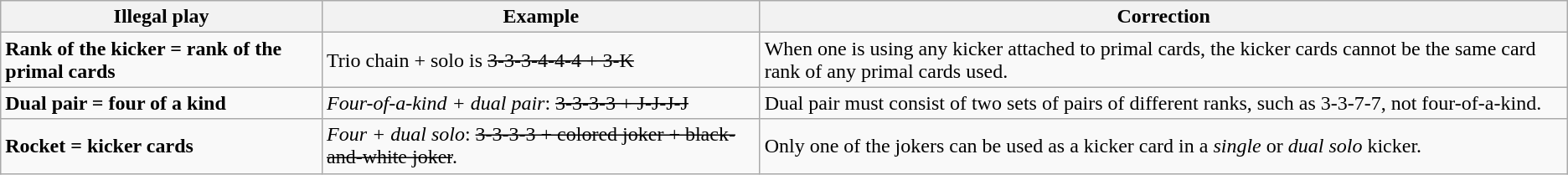<table class="wikitable">
<tr>
<th>Illegal play</th>
<th>Example</th>
<th>Correction</th>
</tr>
<tr>
<td><strong>Rank of the kicker = rank of the primal cards</strong></td>
<td>Trio chain + solo is <s>3-3-3-4-4-4 + 3-K</s></td>
<td>When one is using any kicker attached to primal cards, the kicker cards cannot be the same card rank of any primal cards used.</td>
</tr>
<tr>
<td><strong>Dual pair = four of a kind</strong></td>
<td><em>Four-of-a-kind + dual pair</em>: <s>3-3-3-3 + J-J-J-J</s></td>
<td>Dual pair must consist of two sets of pairs of different ranks, such as 3-3-7-7, not four-of-a-kind.</td>
</tr>
<tr>
<td><strong>Rocket = kicker cards</strong></td>
<td><em>Four + dual solo</em>: <s>3-3-3-3 + colored joker + black-and-white joker</s>.</td>
<td>Only one of the jokers can be used as a kicker card in a <em>single</em> or <em>dual solo</em> kicker.</td>
</tr>
</table>
